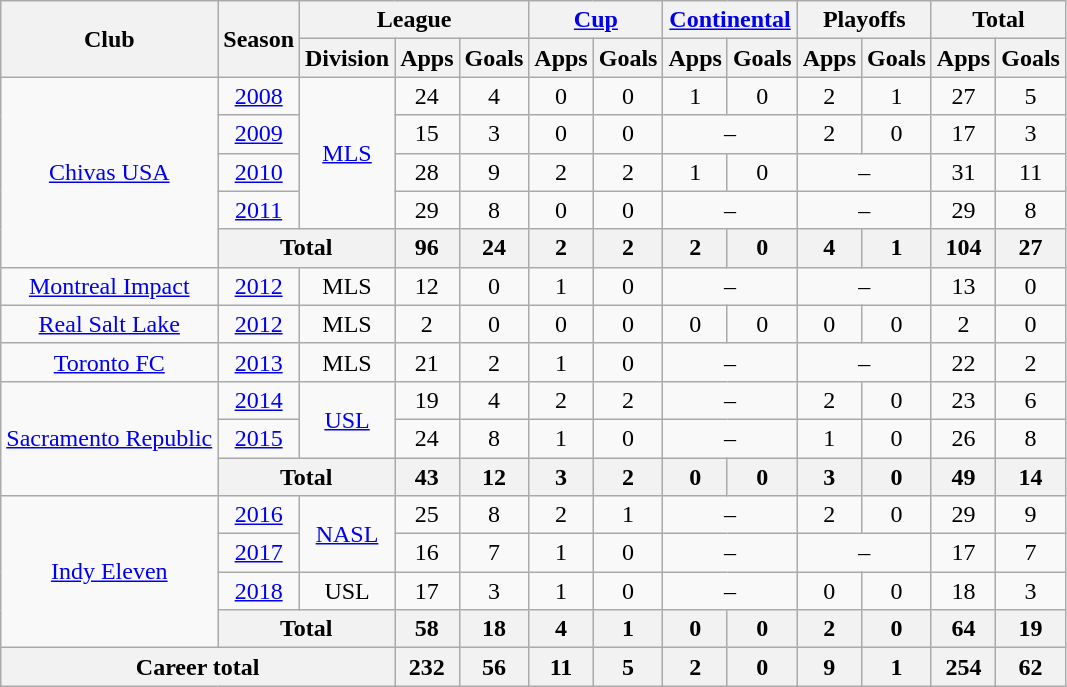<table class="wikitable" style="text-align: center;">
<tr>
<th rowspan=2>Club</th>
<th rowspan=2>Season</th>
<th colspan=3>League</th>
<th colspan=2><a href='#'>Cup</a></th>
<th colspan=2><a href='#'>Continental</a></th>
<th colspan=2>Playoffs</th>
<th colspan=2>Total</th>
</tr>
<tr>
<th>Division</th>
<th>Apps</th>
<th>Goals</th>
<th>Apps</th>
<th>Goals</th>
<th>Apps</th>
<th>Goals</th>
<th>Apps</th>
<th>Goals</th>
<th>Apps</th>
<th>Goals</th>
</tr>
<tr>
<td rowspan=5><a href='#'>Chivas USA</a></td>
<td><a href='#'>2008</a></td>
<td rowspan=4><a href='#'>MLS</a></td>
<td>24</td>
<td>4</td>
<td>0</td>
<td>0</td>
<td>1</td>
<td>0</td>
<td>2</td>
<td>1</td>
<td>27</td>
<td>5</td>
</tr>
<tr>
<td><a href='#'>2009</a></td>
<td>15</td>
<td>3</td>
<td>0</td>
<td>0</td>
<td colspan=2>–</td>
<td>2</td>
<td>0</td>
<td>17</td>
<td>3</td>
</tr>
<tr>
<td><a href='#'>2010</a></td>
<td>28</td>
<td>9</td>
<td>2</td>
<td>2</td>
<td>1</td>
<td>0</td>
<td colspan=2>–</td>
<td>31</td>
<td>11</td>
</tr>
<tr>
<td><a href='#'>2011</a></td>
<td>29</td>
<td>8</td>
<td>0</td>
<td>0</td>
<td colspan=2>–</td>
<td colspan=2>–</td>
<td>29</td>
<td>8</td>
</tr>
<tr>
<th colspan=2>Total</th>
<th>96</th>
<th>24</th>
<th>2</th>
<th>2</th>
<th>2</th>
<th>0</th>
<th>4</th>
<th>1</th>
<th>104</th>
<th>27</th>
</tr>
<tr>
<td><a href='#'>Montreal Impact</a></td>
<td><a href='#'>2012</a></td>
<td>MLS</td>
<td>12</td>
<td>0</td>
<td>1</td>
<td>0</td>
<td colspan=2>–</td>
<td colspan=2>–</td>
<td>13</td>
<td>0</td>
</tr>
<tr>
<td><a href='#'>Real Salt Lake</a></td>
<td><a href='#'>2012</a></td>
<td>MLS</td>
<td>2</td>
<td>0</td>
<td>0</td>
<td>0</td>
<td>0</td>
<td>0</td>
<td>0</td>
<td>0</td>
<td>2</td>
<td>0</td>
</tr>
<tr>
<td><a href='#'>Toronto FC</a></td>
<td><a href='#'>2013</a></td>
<td>MLS</td>
<td>21</td>
<td>2</td>
<td>1</td>
<td>0</td>
<td colspan=2>–</td>
<td colspan=2>–</td>
<td>22</td>
<td>2</td>
</tr>
<tr>
<td rowspan=3><a href='#'>Sacramento Republic</a></td>
<td><a href='#'>2014</a></td>
<td rowspan=2><a href='#'>USL</a></td>
<td>19</td>
<td>4</td>
<td>2</td>
<td>2</td>
<td colspan=2>–</td>
<td>2</td>
<td>0</td>
<td>23</td>
<td>6</td>
</tr>
<tr>
<td><a href='#'>2015</a></td>
<td>24</td>
<td>8</td>
<td>1</td>
<td>0</td>
<td colspan=2>–</td>
<td>1</td>
<td>0</td>
<td>26</td>
<td>8</td>
</tr>
<tr>
<th colspan=2>Total</th>
<th>43</th>
<th>12</th>
<th>3</th>
<th>2</th>
<th>0</th>
<th>0</th>
<th>3</th>
<th>0</th>
<th>49</th>
<th>14</th>
</tr>
<tr>
<td rowspan=4><a href='#'>Indy Eleven</a></td>
<td><a href='#'>2016</a></td>
<td rowspan=2><a href='#'>NASL</a></td>
<td>25</td>
<td>8</td>
<td>2</td>
<td>1</td>
<td colspan=2>–</td>
<td>2</td>
<td>0</td>
<td>29</td>
<td>9</td>
</tr>
<tr>
<td><a href='#'>2017</a></td>
<td>16</td>
<td>7</td>
<td>1</td>
<td>0</td>
<td colspan=2>–</td>
<td colspan=2>–</td>
<td>17</td>
<td>7</td>
</tr>
<tr>
<td><a href='#'>2018</a></td>
<td>USL</td>
<td>17</td>
<td>3</td>
<td>1</td>
<td>0</td>
<td colspan=2>–</td>
<td>0</td>
<td>0</td>
<td>18</td>
<td>3</td>
</tr>
<tr>
<th colspan=2>Total</th>
<th>58</th>
<th>18</th>
<th>4</th>
<th>1</th>
<th>0</th>
<th>0</th>
<th>2</th>
<th>0</th>
<th>64</th>
<th>19</th>
</tr>
<tr>
<th colspan=3>Career total</th>
<th>232</th>
<th>56</th>
<th>11</th>
<th>5</th>
<th>2</th>
<th>0</th>
<th>9</th>
<th>1</th>
<th>254</th>
<th>62</th>
</tr>
</table>
